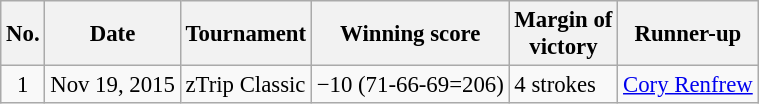<table class="wikitable" style="font-size:95%;">
<tr>
<th>No.</th>
<th>Date</th>
<th>Tournament</th>
<th>Winning score</th>
<th>Margin of<br>victory</th>
<th>Runner-up</th>
</tr>
<tr>
<td align=center>1</td>
<td align=right>Nov 19, 2015</td>
<td>zTrip Classic</td>
<td>−10 (71-66-69=206)</td>
<td>4 strokes</td>
<td> <a href='#'>Cory Renfrew</a></td>
</tr>
</table>
